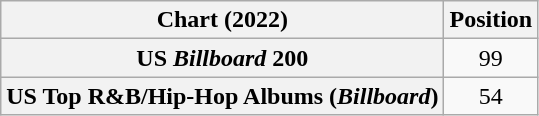<table class="wikitable sortable plainrowheaders" style="text-align:center">
<tr>
<th scope="col">Chart (2022)</th>
<th scope="col">Position</th>
</tr>
<tr>
<th scope="row">US <em>Billboard</em> 200</th>
<td>99</td>
</tr>
<tr>
<th scope="row">US Top R&B/Hip-Hop Albums (<em>Billboard</em>)</th>
<td>54</td>
</tr>
</table>
